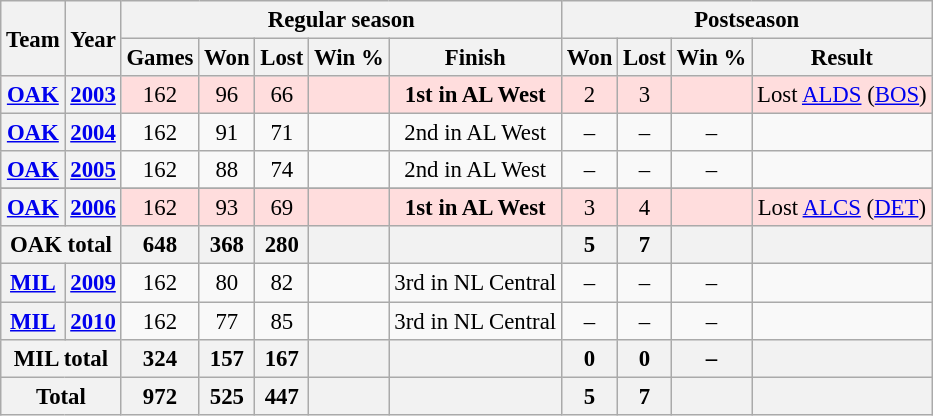<table class="wikitable" style="font-size: 95%; text-align:center;">
<tr>
<th rowspan="2">Team</th>
<th rowspan="2">Year</th>
<th colspan="5">Regular season</th>
<th colspan="4">Postseason</th>
</tr>
<tr>
<th>Games</th>
<th>Won</th>
<th>Lost</th>
<th>Win %</th>
<th>Finish</th>
<th>Won</th>
<th>Lost</th>
<th>Win %</th>
<th>Result</th>
</tr>
<tr ! style="background:#fdd;">
<th><a href='#'>OAK</a></th>
<th><a href='#'>2003</a></th>
<td>162</td>
<td>96</td>
<td>66</td>
<td></td>
<td><strong>1st in AL West</strong></td>
<td>2</td>
<td>3</td>
<td></td>
<td>Lost <a href='#'>ALDS</a> (<a href='#'>BOS</a>)</td>
</tr>
<tr>
<th><a href='#'>OAK</a></th>
<th><a href='#'>2004</a></th>
<td>162</td>
<td>91</td>
<td>71</td>
<td></td>
<td>2nd in AL West</td>
<td>–</td>
<td>–</td>
<td>–</td>
<td></td>
</tr>
<tr>
<th><a href='#'>OAK</a></th>
<th><a href='#'>2005</a></th>
<td>162</td>
<td>88</td>
<td>74</td>
<td></td>
<td>2nd in AL West</td>
<td>–</td>
<td>–</td>
<td>–</td>
<td></td>
</tr>
<tr>
</tr>
<tr ! style="background:#fdd;">
<th><a href='#'>OAK</a></th>
<th><a href='#'>2006</a></th>
<td>162</td>
<td>93</td>
<td>69</td>
<td></td>
<td><strong>1st in AL West</strong></td>
<td>3</td>
<td>4</td>
<td></td>
<td>Lost <a href='#'>ALCS</a> (<a href='#'>DET</a>)</td>
</tr>
<tr>
<th colspan="2">OAK total</th>
<th>648</th>
<th>368</th>
<th>280</th>
<th></th>
<th></th>
<th>5</th>
<th>7</th>
<th></th>
<th></th>
</tr>
<tr>
<th><a href='#'>MIL</a></th>
<th><a href='#'>2009</a></th>
<td>162</td>
<td>80</td>
<td>82</td>
<td></td>
<td>3rd in NL Central</td>
<td>–</td>
<td>–</td>
<td>–</td>
<td></td>
</tr>
<tr>
<th><a href='#'>MIL</a></th>
<th><a href='#'>2010</a></th>
<td>162</td>
<td>77</td>
<td>85</td>
<td></td>
<td>3rd in NL Central</td>
<td>–</td>
<td>–</td>
<td>–</td>
<td></td>
</tr>
<tr>
<th colspan="2">MIL total</th>
<th>324</th>
<th>157</th>
<th>167</th>
<th></th>
<th></th>
<th>0</th>
<th>0</th>
<th>–</th>
<th></th>
</tr>
<tr>
<th colspan="2">Total</th>
<th>972</th>
<th>525</th>
<th>447</th>
<th></th>
<th></th>
<th>5</th>
<th>7</th>
<th></th>
<th></th>
</tr>
</table>
